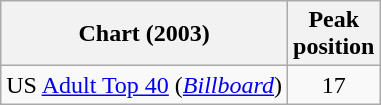<table Class = "wikitable sortable">
<tr>
<th>Chart (2003)</th>
<th>Peak<br>position</th>
</tr>
<tr>
<td>US <a href='#'>Adult Top 40</a> (<em><a href='#'>Billboard</a></em>)</td>
<td align=center>17</td>
</tr>
</table>
